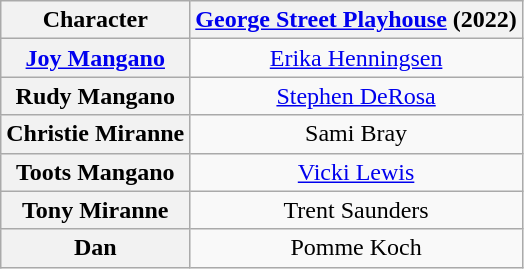<table class="wikitable" style="width:1000;text-align:center">
<tr>
<th>Character</th>
<th><a href='#'>George Street Playhouse</a> (2022)</th>
</tr>
<tr>
<th><a href='#'>Joy Mangano</a></th>
<td><a href='#'>Erika Henningsen</a></td>
</tr>
<tr>
<th>Rudy Mangano</th>
<td><a href='#'>Stephen DeRosa</a></td>
</tr>
<tr>
<th>Christie Miranne</th>
<td>Sami Bray</td>
</tr>
<tr>
<th>Toots Mangano</th>
<td><a href='#'>Vicki Lewis</a></td>
</tr>
<tr>
<th>Tony Miranne</th>
<td>Trent Saunders</td>
</tr>
<tr>
<th>Dan</th>
<td>Pomme Koch</td>
</tr>
</table>
